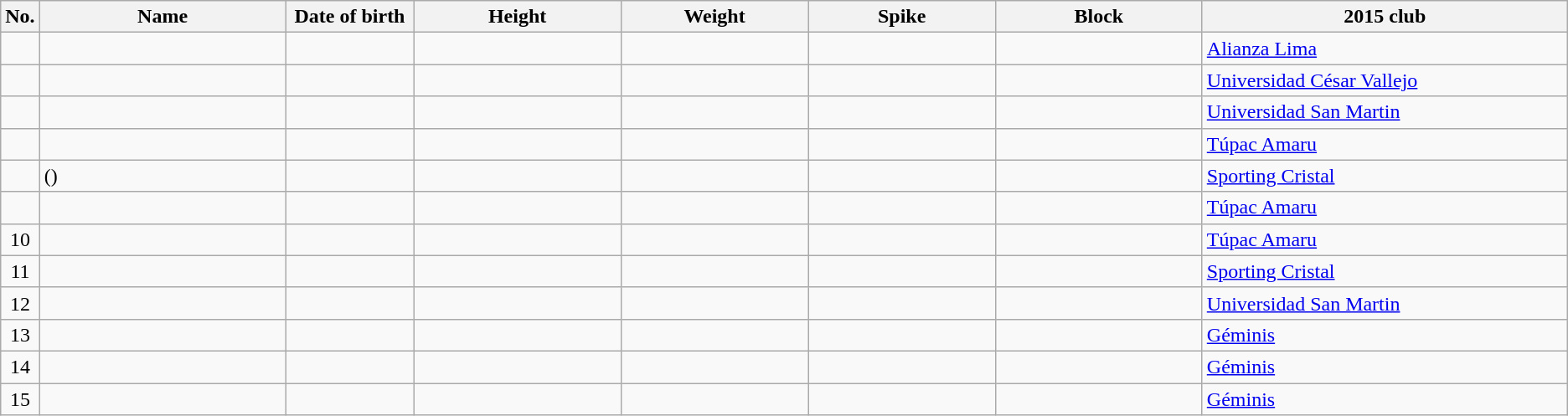<table class="wikitable sortable" style="font-size:100%; text-align:center;">
<tr>
<th>No.</th>
<th style="width:12em">Name</th>
<th style="width:6em">Date of birth</th>
<th style="width:10em">Height</th>
<th style="width:9em">Weight</th>
<th style="width:9em">Spike</th>
<th style="width:10em">Block</th>
<th style="width:18em">2015 club</th>
</tr>
<tr>
<td></td>
<td align=left></td>
<td align=right></td>
<td></td>
<td></td>
<td></td>
<td></td>
<td align=left> <a href='#'>Alianza Lima</a></td>
</tr>
<tr>
<td></td>
<td align=left></td>
<td align=right></td>
<td></td>
<td></td>
<td></td>
<td></td>
<td align=left> <a href='#'>Universidad César Vallejo</a></td>
</tr>
<tr>
<td></td>
<td align=left></td>
<td align=right></td>
<td></td>
<td></td>
<td></td>
<td></td>
<td align=left> <a href='#'>Universidad San Martin</a></td>
</tr>
<tr>
<td></td>
<td align=left></td>
<td align=right></td>
<td></td>
<td></td>
<td></td>
<td></td>
<td align=left> <a href='#'>Túpac Amaru</a></td>
</tr>
<tr>
<td></td>
<td align=left> ()</td>
<td align=right></td>
<td></td>
<td></td>
<td></td>
<td></td>
<td align=left> <a href='#'>Sporting Cristal</a></td>
</tr>
<tr>
<td></td>
<td align=left></td>
<td align=right></td>
<td></td>
<td></td>
<td></td>
<td></td>
<td align=left> <a href='#'>Túpac Amaru</a></td>
</tr>
<tr>
<td>10</td>
<td align=left></td>
<td align=right></td>
<td></td>
<td></td>
<td></td>
<td></td>
<td align=left> <a href='#'>Túpac Amaru</a></td>
</tr>
<tr>
<td>11</td>
<td align=left></td>
<td align=right></td>
<td></td>
<td></td>
<td></td>
<td></td>
<td align=left> <a href='#'>Sporting Cristal</a></td>
</tr>
<tr>
<td>12</td>
<td align=left></td>
<td align=right></td>
<td></td>
<td></td>
<td></td>
<td></td>
<td align=left> <a href='#'>Universidad San Martin</a></td>
</tr>
<tr>
<td>13</td>
<td align=left></td>
<td align=right></td>
<td></td>
<td></td>
<td></td>
<td></td>
<td align=left> <a href='#'>Géminis</a></td>
</tr>
<tr>
<td>14</td>
<td align=left></td>
<td align=right></td>
<td></td>
<td></td>
<td></td>
<td></td>
<td align=left> <a href='#'>Géminis</a></td>
</tr>
<tr>
<td>15</td>
<td align=left></td>
<td align=right></td>
<td></td>
<td></td>
<td></td>
<td></td>
<td align=left> <a href='#'>Géminis</a></td>
</tr>
</table>
